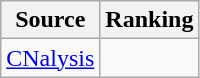<table class="wikitable" style="text-align:center">
<tr>
<th>Source</th>
<th>Ranking</th>
</tr>
<tr>
<td align=left><a href='#'>CNalysis</a></td>
<td></td>
</tr>
</table>
